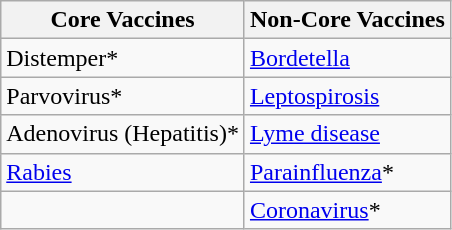<table class="wikitable">
<tr>
<th>Core Vaccines</th>
<th>Non-Core Vaccines</th>
</tr>
<tr>
<td>Distemper*</td>
<td><a href='#'>Bordetella</a></td>
</tr>
<tr>
<td>Parvovirus*</td>
<td><a href='#'>Leptospirosis</a></td>
</tr>
<tr>
<td>Adenovirus (Hepatitis)*</td>
<td><a href='#'>Lyme disease</a></td>
</tr>
<tr>
<td><a href='#'>Rabies</a></td>
<td><a href='#'>Parainfluenza</a>*</td>
</tr>
<tr>
<td></td>
<td><a href='#'>Coronavirus</a>*</td>
</tr>
</table>
